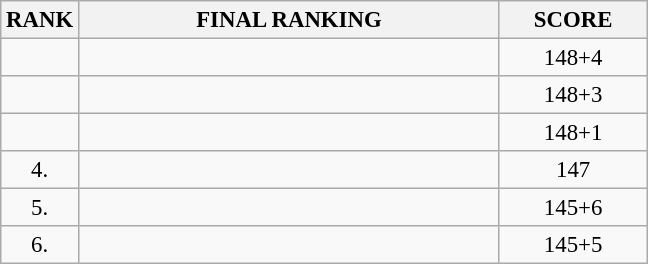<table class="wikitable" style="font-size:95%;">
<tr>
<th>RANK</th>
<th align="left" style="width: 18em">FINAL RANKING</th>
<th align="center" style="width: 6em">SCORE</th>
</tr>
<tr>
<td align="center"></td>
<td></td>
<td align="center">148+4</td>
</tr>
<tr>
<td align="center"></td>
<td></td>
<td align="center">148+3</td>
</tr>
<tr>
<td align="center"></td>
<td></td>
<td align="center">148+1</td>
</tr>
<tr>
<td align="center">4.</td>
<td></td>
<td align="center">147</td>
</tr>
<tr>
<td align="center">5.</td>
<td></td>
<td align="center">145+6</td>
</tr>
<tr>
<td align="center">6.</td>
<td></td>
<td align="center">145+5</td>
</tr>
</table>
